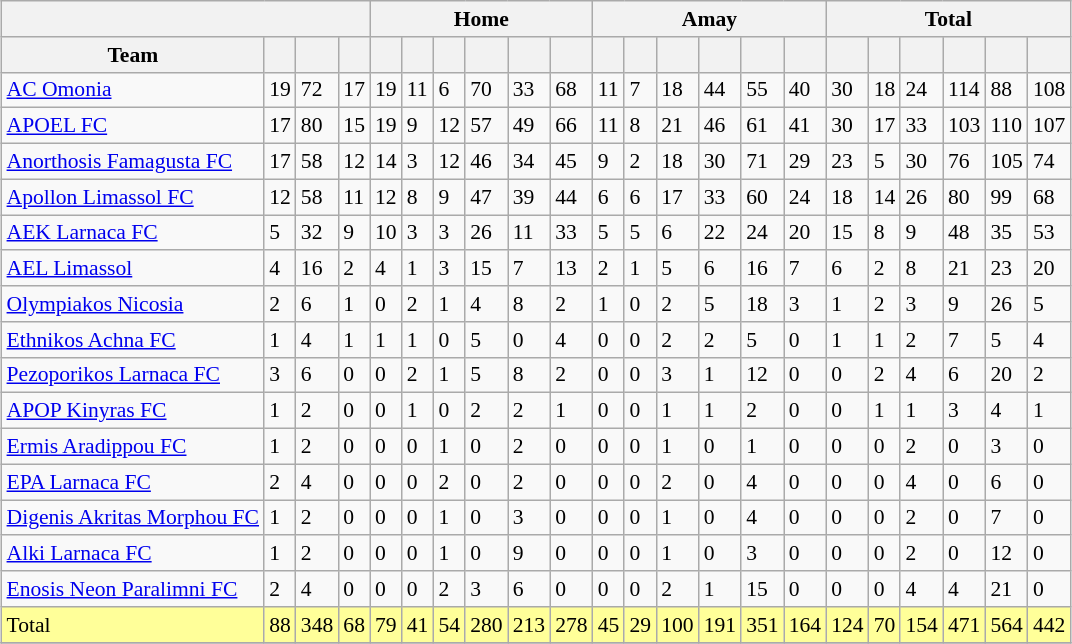<table class="wikitable sortable" style="margin:1em auto; font-size:90%;">
<tr>
<th colspan=4></th>
<th colspan=6>Home</th>
<th colspan=6>Amay</th>
<th colspan=6>Total</th>
</tr>
<tr>
<th>Team</th>
<th></th>
<th></th>
<th></th>
<th></th>
<th></th>
<th></th>
<th></th>
<th></th>
<th></th>
<th></th>
<th></th>
<th></th>
<th></th>
<th></th>
<th></th>
<th></th>
<th></th>
<th></th>
<th></th>
<th></th>
<th></th>
</tr>
<tr>
<td><a href='#'>AC Omonia</a></td>
<td>19</td>
<td>72</td>
<td>17</td>
<td>19</td>
<td>11</td>
<td>6</td>
<td>70</td>
<td>33</td>
<td>68</td>
<td>11</td>
<td>7</td>
<td>18</td>
<td>44</td>
<td>55</td>
<td>40</td>
<td>30</td>
<td>18</td>
<td>24</td>
<td>114</td>
<td>88</td>
<td>108</td>
</tr>
<tr>
<td><a href='#'>APOEL FC</a></td>
<td>17</td>
<td>80</td>
<td>15</td>
<td>19</td>
<td>9</td>
<td>12</td>
<td>57</td>
<td>49</td>
<td>66</td>
<td>11</td>
<td>8</td>
<td>21</td>
<td>46</td>
<td>61</td>
<td>41</td>
<td>30</td>
<td>17</td>
<td>33</td>
<td>103</td>
<td>110</td>
<td>107</td>
</tr>
<tr>
<td><a href='#'>Anorthosis Famagusta FC</a></td>
<td>17</td>
<td>58</td>
<td>12</td>
<td>14</td>
<td>3</td>
<td>12</td>
<td>46</td>
<td>34</td>
<td>45</td>
<td>9</td>
<td>2</td>
<td>18</td>
<td>30</td>
<td>71</td>
<td>29</td>
<td>23</td>
<td>5</td>
<td>30</td>
<td>76</td>
<td>105</td>
<td>74</td>
</tr>
<tr>
<td><a href='#'>Apollon Limassol FC</a></td>
<td>12</td>
<td>58</td>
<td>11</td>
<td>12</td>
<td>8</td>
<td>9</td>
<td>47</td>
<td>39</td>
<td>44</td>
<td>6</td>
<td>6</td>
<td>17</td>
<td>33</td>
<td>60</td>
<td>24</td>
<td>18</td>
<td>14</td>
<td>26</td>
<td>80</td>
<td>99</td>
<td>68</td>
</tr>
<tr>
<td><a href='#'>AEK Larnaca FC</a></td>
<td>5</td>
<td>32</td>
<td>9</td>
<td>10</td>
<td>3</td>
<td>3</td>
<td>26</td>
<td>11</td>
<td>33</td>
<td>5</td>
<td>5</td>
<td>6</td>
<td>22</td>
<td>24</td>
<td>20</td>
<td>15</td>
<td>8</td>
<td>9</td>
<td>48</td>
<td>35</td>
<td>53</td>
</tr>
<tr>
<td><a href='#'>AEL Limassol</a></td>
<td>4</td>
<td>16</td>
<td>2</td>
<td>4</td>
<td>1</td>
<td>3</td>
<td>15</td>
<td>7</td>
<td>13</td>
<td>2</td>
<td>1</td>
<td>5</td>
<td>6</td>
<td>16</td>
<td>7</td>
<td>6</td>
<td>2</td>
<td>8</td>
<td>21</td>
<td>23</td>
<td>20</td>
</tr>
<tr>
<td><a href='#'>Olympiakos Nicosia</a></td>
<td>2</td>
<td>6</td>
<td>1</td>
<td>0</td>
<td>2</td>
<td>1</td>
<td>4</td>
<td>8</td>
<td>2</td>
<td>1</td>
<td>0</td>
<td>2</td>
<td>5</td>
<td>18</td>
<td>3</td>
<td>1</td>
<td>2</td>
<td>3</td>
<td>9</td>
<td>26</td>
<td>5</td>
</tr>
<tr>
<td><a href='#'>Ethnikos Achna FC</a></td>
<td>1</td>
<td>4</td>
<td>1</td>
<td>1</td>
<td>1</td>
<td>0</td>
<td>5</td>
<td>0</td>
<td>4</td>
<td>0</td>
<td>0</td>
<td>2</td>
<td>2</td>
<td>5</td>
<td>0</td>
<td>1</td>
<td>1</td>
<td>2</td>
<td>7</td>
<td>5</td>
<td>4</td>
</tr>
<tr>
<td><a href='#'>Pezoporikos Larnaca FC</a></td>
<td>3</td>
<td>6</td>
<td>0</td>
<td>0</td>
<td>2</td>
<td>1</td>
<td>5</td>
<td>8</td>
<td>2</td>
<td>0</td>
<td>0</td>
<td>3</td>
<td>1</td>
<td>12</td>
<td>0</td>
<td>0</td>
<td>2</td>
<td>4</td>
<td>6</td>
<td>20</td>
<td>2</td>
</tr>
<tr>
<td><a href='#'>APOP Kinyras FC</a></td>
<td>1</td>
<td>2</td>
<td>0</td>
<td>0</td>
<td>1</td>
<td>0</td>
<td>2</td>
<td>2</td>
<td>1</td>
<td>0</td>
<td>0</td>
<td>1</td>
<td>1</td>
<td>2</td>
<td>0</td>
<td>0</td>
<td>1</td>
<td>1</td>
<td>3</td>
<td>4</td>
<td>1</td>
</tr>
<tr>
<td><a href='#'>Ermis Aradippou FC</a></td>
<td>1</td>
<td>2</td>
<td>0</td>
<td>0</td>
<td>0</td>
<td>1</td>
<td>0</td>
<td>2</td>
<td>0</td>
<td>0</td>
<td>0</td>
<td>1</td>
<td>0</td>
<td>1</td>
<td>0</td>
<td>0</td>
<td>0</td>
<td>2</td>
<td>0</td>
<td>3</td>
<td>0</td>
</tr>
<tr>
<td><a href='#'>EPA Larnaca FC</a></td>
<td>2</td>
<td>4</td>
<td>0</td>
<td>0</td>
<td>0</td>
<td>2</td>
<td>0</td>
<td>2</td>
<td>0</td>
<td>0</td>
<td>0</td>
<td>2</td>
<td>0</td>
<td>4</td>
<td>0</td>
<td>0</td>
<td>0</td>
<td>4</td>
<td>0</td>
<td>6</td>
<td>0</td>
</tr>
<tr>
<td><a href='#'>Digenis Akritas Morphou FC</a></td>
<td>1</td>
<td>2</td>
<td>0</td>
<td>0</td>
<td>0</td>
<td>1</td>
<td>0</td>
<td>3</td>
<td>0</td>
<td>0</td>
<td>0</td>
<td>1</td>
<td>0</td>
<td>4</td>
<td>0</td>
<td>0</td>
<td>0</td>
<td>2</td>
<td>0</td>
<td>7</td>
<td>0</td>
</tr>
<tr>
<td><a href='#'>Alki Larnaca FC</a></td>
<td>1</td>
<td>2</td>
<td>0</td>
<td>0</td>
<td>0</td>
<td>1</td>
<td>0</td>
<td>9</td>
<td>0</td>
<td>0</td>
<td>0</td>
<td>1</td>
<td>0</td>
<td>3</td>
<td>0</td>
<td>0</td>
<td>0</td>
<td>2</td>
<td>0</td>
<td>12</td>
<td>0</td>
</tr>
<tr>
<td><a href='#'>Enosis Neon Paralimni FC</a></td>
<td>2</td>
<td>4</td>
<td>0</td>
<td>0</td>
<td>0</td>
<td>2</td>
<td>3</td>
<td>6</td>
<td>0</td>
<td>0</td>
<td>0</td>
<td>2</td>
<td>1</td>
<td>15</td>
<td>0</td>
<td>0</td>
<td>0</td>
<td>4</td>
<td>4</td>
<td>21</td>
<td>0</td>
</tr>
<tr style="background:#ff9;">
<td>Total</td>
<td>88</td>
<td>348</td>
<td>68</td>
<td>79</td>
<td>41</td>
<td>54</td>
<td>280</td>
<td>213</td>
<td>278</td>
<td>45</td>
<td>29</td>
<td>100</td>
<td>191</td>
<td>351</td>
<td>164</td>
<td>124</td>
<td>70</td>
<td>154</td>
<td>471</td>
<td>564</td>
<td>442</td>
</tr>
<tr>
</tr>
</table>
